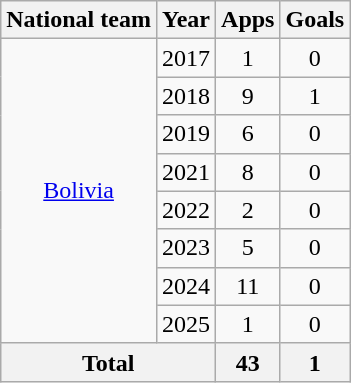<table class="wikitable" style="text-align:center">
<tr>
<th>National team</th>
<th>Year</th>
<th>Apps</th>
<th>Goals</th>
</tr>
<tr>
<td rowspan="8"><a href='#'>Bolivia</a></td>
<td>2017</td>
<td>1</td>
<td>0</td>
</tr>
<tr>
<td>2018</td>
<td>9</td>
<td>1</td>
</tr>
<tr>
<td>2019</td>
<td>6</td>
<td>0</td>
</tr>
<tr>
<td>2021</td>
<td>8</td>
<td>0</td>
</tr>
<tr>
<td>2022</td>
<td>2</td>
<td>0</td>
</tr>
<tr>
<td>2023</td>
<td>5</td>
<td>0</td>
</tr>
<tr>
<td>2024</td>
<td>11</td>
<td>0</td>
</tr>
<tr>
<td>2025</td>
<td>1</td>
<td>0</td>
</tr>
<tr>
<th colspan="2">Total</th>
<th>43</th>
<th>1</th>
</tr>
</table>
